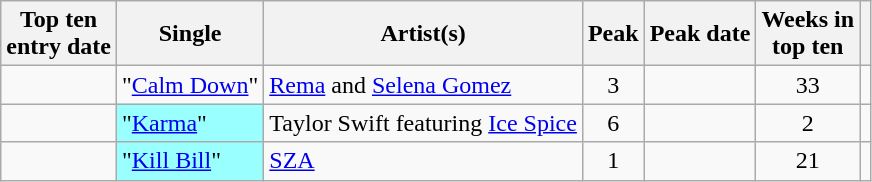<table class="wikitable sortable">
<tr>
<th>Top ten<br>entry date</th>
<th>Single</th>
<th>Artist(s)</th>
<th data-sort-type="number">Peak</th>
<th>Peak date</th>
<th data-sort-type="number">Weeks in<br>top ten</th>
<th></th>
</tr>
<tr>
<td></td>
<td>"<a href='#'>Calm Down</a>"</td>
<td><a href='#'>Rema</a> and <a href='#'>Selena Gomez</a></td>
<td style="text-align:center;">3</td>
<td></td>
<td style="text-align:center;">33</td>
<td style="text-align:center;"> </td>
</tr>
<tr>
<td></td>
<td style= "background:#9ff;">"<a href='#'>Karma</a>" </td>
<td>Taylor Swift featuring <a href='#'>Ice Spice</a></td>
<td style="text-align:center;">6</td>
<td></td>
<td style="text-align:center;">2</td>
<td style="text-align:center;"> </td>
</tr>
<tr>
<td></td>
<td style= "background:#9ff;">"<a href='#'>Kill Bill</a>" </td>
<td><a href='#'>SZA</a></td>
<td style="text-align:center;">1</td>
<td></td>
<td style="text-align:center;">21</td>
<td style="text-align:center;"> </td>
</tr>
</table>
